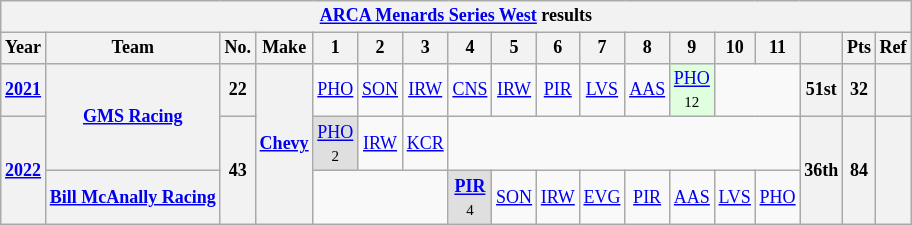<table class="wikitable" style="text-align:center; font-size:75%">
<tr>
<th colspan=18><a href='#'>ARCA Menards Series West</a> results</th>
</tr>
<tr>
<th>Year</th>
<th>Team</th>
<th>No.</th>
<th>Make</th>
<th>1</th>
<th>2</th>
<th>3</th>
<th>4</th>
<th>5</th>
<th>6</th>
<th>7</th>
<th>8</th>
<th>9</th>
<th>10</th>
<th>11</th>
<th></th>
<th>Pts</th>
<th>Ref</th>
</tr>
<tr>
<th><a href='#'>2021</a></th>
<th rowspan=2><a href='#'>GMS Racing</a></th>
<th>22</th>
<th rowspan=3><a href='#'>Chevy</a></th>
<td><a href='#'>PHO</a></td>
<td><a href='#'>SON</a></td>
<td><a href='#'>IRW</a></td>
<td><a href='#'>CNS</a></td>
<td><a href='#'>IRW</a></td>
<td><a href='#'>PIR</a></td>
<td><a href='#'>LVS</a></td>
<td><a href='#'>AAS</a></td>
<td style="background:#DFFFDF;"><a href='#'>PHO</a><br><small>12</small></td>
<td colspan=2></td>
<th>51st</th>
<th>32</th>
<th></th>
</tr>
<tr>
<th rowspan=2><a href='#'>2022</a></th>
<th rowspan=2>43</th>
<td style="background:#DFDFDF;"><a href='#'>PHO</a><br><small>2</small></td>
<td><a href='#'>IRW</a></td>
<td><a href='#'>KCR</a></td>
<td colspan=8></td>
<th rowspan=2>36th</th>
<th rowspan=2>84</th>
<th rowspan=2></th>
</tr>
<tr>
<th><a href='#'>Bill McAnally Racing</a></th>
<td colspan=3></td>
<td style="background:#DFDFDF;"><strong><a href='#'>PIR</a></strong><br><small>4</small></td>
<td><a href='#'>SON</a></td>
<td><a href='#'>IRW</a></td>
<td><a href='#'>EVG</a></td>
<td><a href='#'>PIR</a></td>
<td><a href='#'>AAS</a></td>
<td><a href='#'>LVS</a></td>
<td><a href='#'>PHO</a></td>
</tr>
</table>
